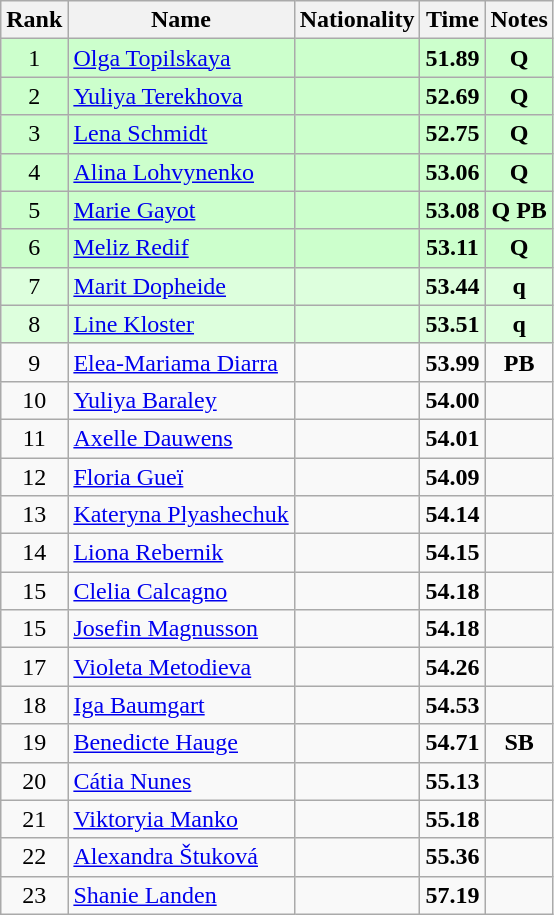<table class="wikitable sortable" style="text-align:center">
<tr>
<th>Rank</th>
<th>Name</th>
<th>Nationality</th>
<th>Time</th>
<th>Notes</th>
</tr>
<tr bgcolor=ccffcc>
<td>1</td>
<td align=left><a href='#'>Olga Topilskaya</a></td>
<td align=left></td>
<td><strong>51.89</strong></td>
<td><strong>Q</strong></td>
</tr>
<tr bgcolor=ccffcc>
<td>2</td>
<td align=left><a href='#'>Yuliya Terekhova</a></td>
<td align=left></td>
<td><strong>52.69</strong></td>
<td><strong>Q</strong></td>
</tr>
<tr bgcolor=ccffcc>
<td>3</td>
<td align=left><a href='#'>Lena Schmidt</a></td>
<td align=left></td>
<td><strong>52.75</strong></td>
<td><strong>Q</strong></td>
</tr>
<tr bgcolor=ccffcc>
<td>4</td>
<td align=left><a href='#'>Alina Lohvynenko</a></td>
<td align=left></td>
<td><strong>53.06</strong></td>
<td><strong>Q</strong></td>
</tr>
<tr bgcolor=ccffcc>
<td>5</td>
<td align=left><a href='#'>Marie Gayot</a></td>
<td align=left></td>
<td><strong>53.08</strong></td>
<td><strong>Q PB</strong></td>
</tr>
<tr bgcolor=ccffcc>
<td>6</td>
<td align=left><a href='#'>Meliz Redif</a></td>
<td align=left></td>
<td><strong>53.11</strong></td>
<td><strong>Q</strong></td>
</tr>
<tr bgcolor=ddffdd>
<td>7</td>
<td align=left><a href='#'>Marit Dopheide</a></td>
<td align=left></td>
<td><strong>53.44</strong></td>
<td><strong>q</strong></td>
</tr>
<tr bgcolor=ddffdd>
<td>8</td>
<td align=left><a href='#'>Line Kloster</a></td>
<td align=left></td>
<td><strong>53.51</strong></td>
<td><strong>q</strong></td>
</tr>
<tr>
<td>9</td>
<td align=left><a href='#'>Elea-Mariama Diarra</a></td>
<td align=left></td>
<td><strong>53.99</strong></td>
<td><strong>PB</strong></td>
</tr>
<tr>
<td>10</td>
<td align=left><a href='#'>Yuliya Baraley</a></td>
<td align=left></td>
<td><strong>54.00</strong></td>
<td></td>
</tr>
<tr>
<td>11</td>
<td align=left><a href='#'>Axelle Dauwens</a></td>
<td align=left></td>
<td><strong>54.01</strong></td>
<td></td>
</tr>
<tr>
<td>12</td>
<td align=left><a href='#'>Floria Gueï</a></td>
<td align=left></td>
<td><strong>54.09</strong></td>
<td></td>
</tr>
<tr>
<td>13</td>
<td align=left><a href='#'>Kateryna Plyashechuk</a></td>
<td align=left></td>
<td><strong>54.14</strong></td>
<td></td>
</tr>
<tr>
<td>14</td>
<td align=left><a href='#'>Liona Rebernik</a></td>
<td align=left></td>
<td><strong>54.15</strong></td>
<td></td>
</tr>
<tr>
<td>15</td>
<td align=left><a href='#'>Clelia Calcagno</a></td>
<td align=left></td>
<td><strong>54.18</strong></td>
<td></td>
</tr>
<tr>
<td>15</td>
<td align=left><a href='#'>Josefin Magnusson</a></td>
<td align=left></td>
<td><strong>54.18</strong></td>
<td></td>
</tr>
<tr>
<td>17</td>
<td align=left><a href='#'>Violeta Metodieva</a></td>
<td align=left></td>
<td><strong>54.26</strong></td>
<td></td>
</tr>
<tr>
<td>18</td>
<td align=left><a href='#'>Iga Baumgart</a></td>
<td align=left></td>
<td><strong>54.53</strong></td>
<td></td>
</tr>
<tr>
<td>19</td>
<td align=left><a href='#'>Benedicte Hauge</a></td>
<td align=left></td>
<td><strong>54.71</strong></td>
<td><strong>SB</strong></td>
</tr>
<tr>
<td>20</td>
<td align=left><a href='#'>Cátia Nunes</a></td>
<td align=left></td>
<td><strong>55.13</strong></td>
<td></td>
</tr>
<tr>
<td>21</td>
<td align=left><a href='#'>Viktoryia Manko</a></td>
<td align=left></td>
<td><strong>55.18</strong></td>
<td></td>
</tr>
<tr>
<td>22</td>
<td align=left><a href='#'>Alexandra Štuková</a></td>
<td align=left></td>
<td><strong>55.36</strong></td>
<td></td>
</tr>
<tr>
<td>23</td>
<td align=left><a href='#'>Shanie Landen</a></td>
<td align=left></td>
<td><strong>57.19</strong></td>
<td></td>
</tr>
</table>
